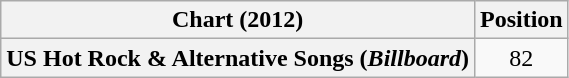<table class="wikitable plainrowheaders" style="text-align:center">
<tr>
<th scope="col">Chart (2012)</th>
<th scope="col">Position</th>
</tr>
<tr>
<th scope="row">US Hot Rock & Alternative Songs (<em>Billboard</em>)</th>
<td>82</td>
</tr>
</table>
